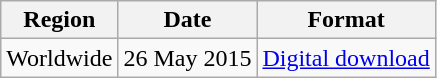<table class=wikitable>
<tr>
<th>Region</th>
<th>Date</th>
<th>Format</th>
</tr>
<tr>
<td>Worldwide</td>
<td>26 May 2015</td>
<td><a href='#'>Digital download</a></td>
</tr>
</table>
